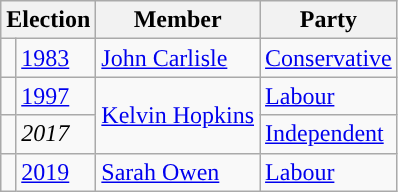<table class="wikitable">
<tr>
<th colspan="2">Election</th>
<th>Member</th>
<th>Party</th>
</tr>
<tr>
<td style="color:inherit;background-color: "></td>
<td><a href='#'>1983</a></td>
<td><a href='#'>John Carlisle</a></td>
<td><a href='#'>Conservative</a></td>
</tr>
<tr>
<td style="color:inherit;background-color: "></td>
<td><a href='#'>1997</a></td>
<td rowspan="2"><a href='#'>Kelvin Hopkins</a></td>
<td><a href='#'>Labour</a></td>
</tr>
<tr>
<td style="color:inherit;background-color: "></td>
<td><em>2017</em></td>
<td><a href='#'>Independent</a></td>
</tr>
<tr>
<td style="color:inherit;background-color: "></td>
<td><a href='#'>2019</a></td>
<td><a href='#'>Sarah Owen</a></td>
<td><a href='#'>Labour</a></td>
</tr>
</table>
